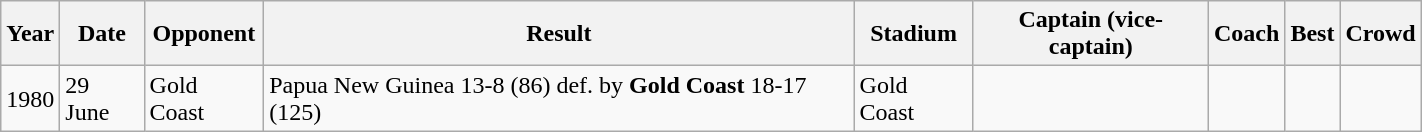<table class="wikitable sortable" style="width: 75%; margin: 0 auto 0 auto;">
<tr>
<th>Year</th>
<th>Date</th>
<th>Opponent</th>
<th>Result</th>
<th>Stadium</th>
<th>Captain (vice-captain)</th>
<th>Coach</th>
<th>Best</th>
<th>Crowd</th>
</tr>
<tr>
<td>1980</td>
<td>29 June</td>
<td>Gold Coast</td>
<td> Papua New Guinea 13-8 (86) def. by <strong>Gold Coast</strong> 18-17 (125)</td>
<td>Gold Coast</td>
<td></td>
<td></td>
<td></td>
<td></td>
</tr>
</table>
